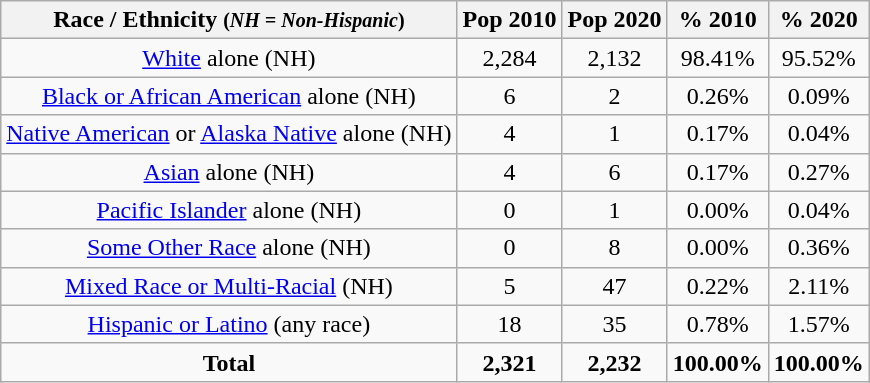<table class="wikitable" style="text-align:center;">
<tr>
<th>Race / Ethnicity <small>(<em>NH = Non-Hispanic</em>)</small></th>
<th>Pop 2010</th>
<th>Pop 2020</th>
<th>% 2010</th>
<th>% 2020</th>
</tr>
<tr>
<td><a href='#'>White</a> alone (NH)</td>
<td>2,284</td>
<td>2,132</td>
<td>98.41%</td>
<td>95.52%</td>
</tr>
<tr>
<td><a href='#'>Black or African American</a> alone (NH)</td>
<td>6</td>
<td>2</td>
<td>0.26%</td>
<td>0.09%</td>
</tr>
<tr>
<td><a href='#'>Native American</a> or <a href='#'>Alaska Native</a> alone (NH)</td>
<td>4</td>
<td>1</td>
<td>0.17%</td>
<td>0.04%</td>
</tr>
<tr>
<td><a href='#'>Asian</a> alone (NH)</td>
<td>4</td>
<td>6</td>
<td>0.17%</td>
<td>0.27%</td>
</tr>
<tr>
<td><a href='#'>Pacific Islander</a> alone (NH)</td>
<td>0</td>
<td>1</td>
<td>0.00%</td>
<td>0.04%</td>
</tr>
<tr>
<td><a href='#'>Some Other Race</a> alone (NH)</td>
<td>0</td>
<td>8</td>
<td>0.00%</td>
<td>0.36%</td>
</tr>
<tr>
<td><a href='#'>Mixed Race or Multi-Racial</a> (NH)</td>
<td>5</td>
<td>47</td>
<td>0.22%</td>
<td>2.11%</td>
</tr>
<tr>
<td><a href='#'>Hispanic or Latino</a> (any race)</td>
<td>18</td>
<td>35</td>
<td>0.78%</td>
<td>1.57%</td>
</tr>
<tr>
<td><strong>Total</strong></td>
<td><strong>2,321</strong></td>
<td><strong>2,232</strong></td>
<td><strong>100.00%</strong></td>
<td><strong>100.00%</strong></td>
</tr>
</table>
